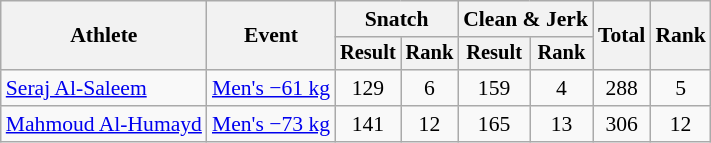<table class="wikitable" style="font-size:90%">
<tr>
<th rowspan="2">Athlete</th>
<th rowspan="2">Event</th>
<th colspan="2">Snatch</th>
<th colspan="2">Clean & Jerk</th>
<th rowspan="2">Total</th>
<th rowspan="2">Rank</th>
</tr>
<tr style="font-size:95%">
<th>Result</th>
<th>Rank</th>
<th>Result</th>
<th>Rank</th>
</tr>
<tr align=center>
<td align=left><a href='#'>Seraj Al-Saleem</a></td>
<td align=left><a href='#'>Men's −61 kg</a></td>
<td>129</td>
<td>6</td>
<td>159</td>
<td>4</td>
<td>288</td>
<td>5</td>
</tr>
<tr align=center>
<td align=left><a href='#'>Mahmoud Al-Humayd</a></td>
<td align=left><a href='#'>Men's −73 kg</a></td>
<td>141</td>
<td>12</td>
<td>165</td>
<td>13</td>
<td>306</td>
<td>12</td>
</tr>
</table>
